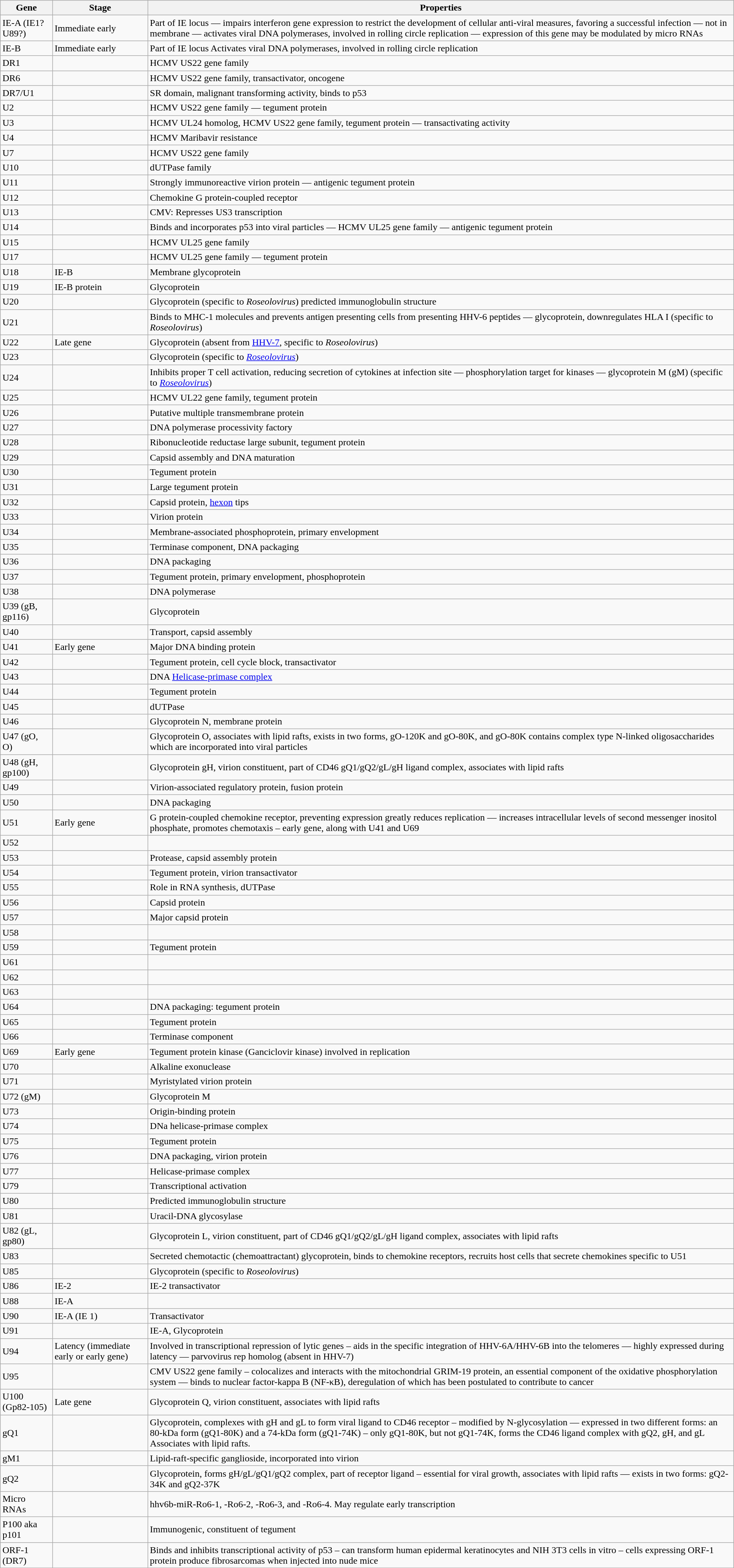<table class="wikitable">
<tr>
<th>Gene</th>
<th>Stage</th>
<th>Properties</th>
</tr>
<tr>
<td>IE-A (IE1? U89?)</td>
<td>Immediate early</td>
<td>Part of IE locus  — impairs interferon gene expression to restrict the development of cellular anti-viral measures, favoring a successful infection — not in membrane — activates viral DNA polymerases, involved in rolling circle replication — expression of this gene may be modulated by micro RNAs </td>
</tr>
<tr>
<td>IE-B</td>
<td>Immediate early</td>
<td>Part of IE locus  Activates viral DNA polymerases, involved in rolling circle replication</td>
</tr>
<tr>
<td>DR1</td>
<td></td>
<td>HCMV US22 gene family</td>
</tr>
<tr>
<td>DR6</td>
<td></td>
<td>HCMV US22 gene family, transactivator, oncogene</td>
</tr>
<tr>
<td>DR7/U1</td>
<td></td>
<td>SR domain, malignant transforming activity, binds to p53</td>
</tr>
<tr>
<td>U2</td>
<td></td>
<td>HCMV US22 gene family — tegument protein</td>
</tr>
<tr>
<td>U3</td>
<td></td>
<td>HCMV UL24 homolog, HCMV US22 gene family, tegument protein — transactivating activity </td>
</tr>
<tr>
<td>U4</td>
<td></td>
<td>HCMV Maribavir resistance</td>
</tr>
<tr>
<td>U7</td>
<td></td>
<td>HCMV US22 gene family</td>
</tr>
<tr>
<td>U10</td>
<td></td>
<td>dUTPase family</td>
</tr>
<tr>
<td>U11</td>
<td></td>
<td>Strongly immunoreactive virion protein  — antigenic tegument protein</td>
</tr>
<tr>
<td>U12</td>
<td></td>
<td>Chemokine G protein-coupled receptor</td>
</tr>
<tr>
<td>U13</td>
<td></td>
<td>CMV: Represses US3 transcription</td>
</tr>
<tr>
<td>U14</td>
<td></td>
<td>Binds and incorporates p53 into viral particles — HCMV UL25 gene family — antigenic tegument protein</td>
</tr>
<tr>
<td>U15</td>
<td></td>
<td>HCMV UL25 gene family</td>
</tr>
<tr>
<td>U17</td>
<td></td>
<td>HCMV UL25 gene family — tegument protein</td>
</tr>
<tr>
<td>U18</td>
<td>IE-B</td>
<td>Membrane glycoprotein</td>
</tr>
<tr>
<td>U19</td>
<td>IE-B protein</td>
<td>Glycoprotein</td>
</tr>
<tr>
<td>U20</td>
<td></td>
<td>Glycoprotein (specific to <em>Roseolovirus</em>) predicted immunoglobulin structure</td>
</tr>
<tr>
<td>U21</td>
<td></td>
<td>Binds to MHC-1 molecules and prevents antigen presenting cells from presenting HHV-6 peptides — glycoprotein, downregulates HLA I (specific to <em>Roseolovirus</em>)</td>
</tr>
<tr>
<td>U22</td>
<td>Late gene</td>
<td>Glycoprotein (absent from <a href='#'>HHV-7</a>, specific to <em>Roseolovirus</em>)</td>
</tr>
<tr>
<td>U23</td>
<td></td>
<td>Glycoprotein (specific to <em><a href='#'>Roseolovirus</a></em>)</td>
</tr>
<tr>
<td>U24</td>
<td></td>
<td>Inhibits proper T cell activation, reducing secretion of cytokines at infection site — phosphorylation target for kinases — glycoprotein M (gM) (specific to <em><a href='#'>Roseolovirus</a></em>)</td>
</tr>
<tr>
<td>U25</td>
<td></td>
<td>HCMV UL22 gene family, tegument protein</td>
</tr>
<tr>
<td>U26</td>
<td></td>
<td>Putative multiple transmembrane protein</td>
</tr>
<tr>
<td>U27</td>
<td></td>
<td>DNA polymerase processivity factory</td>
</tr>
<tr>
<td>U28</td>
<td></td>
<td>Ribonucleotide reductase large subunit, tegument protein</td>
</tr>
<tr>
<td>U29</td>
<td></td>
<td>Capsid assembly and DNA maturation</td>
</tr>
<tr>
<td>U30</td>
<td></td>
<td>Tegument protein</td>
</tr>
<tr>
<td>U31</td>
<td></td>
<td>Large tegument protein</td>
</tr>
<tr>
<td>U32</td>
<td></td>
<td>Capsid protein, <a href='#'>hexon</a> tips</td>
</tr>
<tr>
<td>U33</td>
<td></td>
<td>Virion protein</td>
</tr>
<tr>
<td>U34</td>
<td></td>
<td>Membrane-associated phosphoprotein, primary envelopment</td>
</tr>
<tr>
<td>U35</td>
<td></td>
<td>Terminase component, DNA packaging</td>
</tr>
<tr>
<td>U36</td>
<td></td>
<td>DNA packaging</td>
</tr>
<tr>
<td>U37</td>
<td></td>
<td>Tegument protein, primary envelopment, phosphoprotein</td>
</tr>
<tr>
<td>U38</td>
<td></td>
<td>DNA polymerase</td>
</tr>
<tr>
<td>U39 (gB, gp116)</td>
<td></td>
<td>Glycoprotein</td>
</tr>
<tr>
<td>U40</td>
<td></td>
<td>Transport, capsid assembly</td>
</tr>
<tr>
<td>U41</td>
<td>Early gene</td>
<td>Major DNA binding protein</td>
</tr>
<tr>
<td>U42</td>
<td></td>
<td>Tegument protein, cell cycle block, transactivator</td>
</tr>
<tr>
<td>U43</td>
<td></td>
<td>DNA <a href='#'>Helicase-primase complex</a></td>
</tr>
<tr>
<td>U44</td>
<td></td>
<td>Tegument protein</td>
</tr>
<tr>
<td>U45</td>
<td></td>
<td>dUTPase</td>
</tr>
<tr>
<td>U46</td>
<td></td>
<td>Glycoprotein N, membrane protein</td>
</tr>
<tr>
<td>U47 (gO, O)</td>
<td></td>
<td>Glycoprotein O, associates with lipid rafts, exists in two forms, gO-120K and gO-80K, and gO-80K contains complex type N-linked oligosaccharides which are incorporated into viral particles</td>
</tr>
<tr>
<td>U48 (gH, gp100)</td>
<td></td>
<td>Glycoprotein gH, virion constituent, part of CD46 gQ1/gQ2/gL/gH ligand complex, associates with lipid rafts</td>
</tr>
<tr>
<td>U49</td>
<td></td>
<td>Virion-associated regulatory protein, fusion protein</td>
</tr>
<tr>
<td>U50</td>
<td></td>
<td>DNA packaging</td>
</tr>
<tr>
<td>U51</td>
<td>Early gene</td>
<td>G protein-coupled chemokine receptor, preventing expression greatly reduces replication — increases intracellular levels of second messenger inositol phosphate, promotes chemotaxis – early gene, along with U41 and U69 </td>
</tr>
<tr>
<td>U52</td>
<td></td>
<td></td>
</tr>
<tr>
<td>U53</td>
<td></td>
<td>Protease, capsid assembly protein</td>
</tr>
<tr>
<td>U54</td>
<td></td>
<td>Tegument protein, virion transactivator</td>
</tr>
<tr>
<td>U55</td>
<td></td>
<td>Role in RNA synthesis, dUTPase</td>
</tr>
<tr>
<td>U56</td>
<td></td>
<td>Capsid protein</td>
</tr>
<tr>
<td>U57</td>
<td></td>
<td>Major capsid protein</td>
</tr>
<tr>
<td>U58</td>
<td></td>
<td></td>
</tr>
<tr>
<td>U59</td>
<td></td>
<td>Tegument protein</td>
</tr>
<tr>
<td>U61</td>
<td></td>
<td></td>
</tr>
<tr>
<td>U62</td>
<td></td>
<td></td>
</tr>
<tr>
<td>U63</td>
<td></td>
<td></td>
</tr>
<tr>
<td>U64</td>
<td></td>
<td>DNA packaging: tegument protein</td>
</tr>
<tr>
<td>U65</td>
<td></td>
<td>Tegument protein</td>
</tr>
<tr>
<td>U66</td>
<td></td>
<td>Terminase component</td>
</tr>
<tr>
<td>U69</td>
<td>Early gene</td>
<td>Tegument protein kinase (Ganciclovir kinase) involved in replication </td>
</tr>
<tr>
<td>U70</td>
<td></td>
<td>Alkaline exonuclease</td>
</tr>
<tr>
<td>U71</td>
<td></td>
<td>Myristylated virion protein</td>
</tr>
<tr>
<td>U72 (gM)</td>
<td></td>
<td>Glycoprotein M</td>
</tr>
<tr>
<td>U73</td>
<td></td>
<td>Origin-binding protein</td>
</tr>
<tr>
<td>U74</td>
<td></td>
<td>DNa helicase-primase complex</td>
</tr>
<tr>
<td>U75</td>
<td></td>
<td>Tegument protein</td>
</tr>
<tr>
<td>U76</td>
<td></td>
<td>DNA packaging, virion protein</td>
</tr>
<tr>
<td>U77</td>
<td></td>
<td>Helicase-primase complex</td>
</tr>
<tr>
<td>U79</td>
<td></td>
<td>Transcriptional activation</td>
</tr>
<tr>
<td>U80</td>
<td></td>
<td>Predicted immunoglobulin structure</td>
</tr>
<tr>
<td>U81</td>
<td></td>
<td>Uracil-DNA glycosylase</td>
</tr>
<tr>
<td>U82 (gL, gp80)</td>
<td></td>
<td>Glycoprotein L, virion constituent, part of CD46 gQ1/gQ2/gL/gH ligand complex, associates with lipid rafts</td>
</tr>
<tr>
<td>U83</td>
<td></td>
<td>Secreted chemotactic (chemoattractant) glycoprotein, binds to chemokine receptors, recruits host cells that secrete chemokines specific to U51</td>
</tr>
<tr>
<td>U85</td>
<td></td>
<td>Glycoprotein (specific to <em>Roseolovirus</em>)</td>
</tr>
<tr>
<td>U86</td>
<td>IE-2</td>
<td>IE-2 transactivator</td>
</tr>
<tr>
<td>U88</td>
<td>IE-A</td>
<td></td>
</tr>
<tr>
<td>U90</td>
<td>IE-A (IE 1)</td>
<td>Transactivator</td>
</tr>
<tr>
<td>U91</td>
<td></td>
<td>IE-A, Glycoprotein</td>
</tr>
<tr>
<td>U94</td>
<td>Latency (immediate early or early gene)</td>
<td>Involved in transcriptional repression of lytic genes – aids in the specific integration of HHV-6A/HHV-6B into the telomeres — highly expressed during latency — parvovirus rep homolog (absent in HHV-7)</td>
</tr>
<tr>
<td>U95</td>
<td></td>
<td>CMV US22 gene family – colocalizes and interacts with the mitochondrial GRIM-19 protein, an essential component of the oxidative phosphorylation system  — binds to nuclear factor-kappa B (NF-κB), deregulation of which has been postulated to contribute to cancer </td>
</tr>
<tr>
<td>U100 (Gp82-105)</td>
<td>Late gene</td>
<td>Glycoprotein Q, virion constituent, associates with lipid rafts</td>
</tr>
<tr>
<td>gQ1</td>
<td></td>
<td>Glycoprotein, complexes with gH and gL to form viral ligand to CD46 receptor – modified by N-glycosylation — expressed in two different forms: an 80-kDa form (gQ1-80K) and a 74-kDa form (gQ1-74K) – only gQ1-80K, but not gQ1-74K, forms the CD46 ligand complex with gQ2, gH, and gL  Associates with lipid rafts.</td>
</tr>
<tr>
<td>gM1</td>
<td></td>
<td>Lipid-raft-specific ganglioside, incorporated into virion</td>
</tr>
<tr>
<td>gQ2</td>
<td></td>
<td>Glycoprotein, forms gH/gL/gQ1/gQ2 complex, part of receptor ligand – essential for viral growth, associates with lipid rafts — exists in two forms: gQ2-34K and gQ2-37K</td>
</tr>
<tr>
<td>Micro RNAs</td>
<td></td>
<td>hhv6b-miR-Ro6-1, -Ro6-2, -Ro6-3, and -Ro6-4. May regulate early transcription</td>
</tr>
<tr>
<td>P100 aka p101</td>
<td></td>
<td>Immunogenic, constituent of tegument</td>
</tr>
<tr>
<td>ORF-1 (DR7)</td>
<td></td>
<td>Binds and inhibits transcriptional activity of p53 – can transform human epidermal keratinocytes and NIH 3T3 cells in vitro – cells expressing ORF-1 protein produce fibrosarcomas when injected into nude mice</td>
</tr>
</table>
